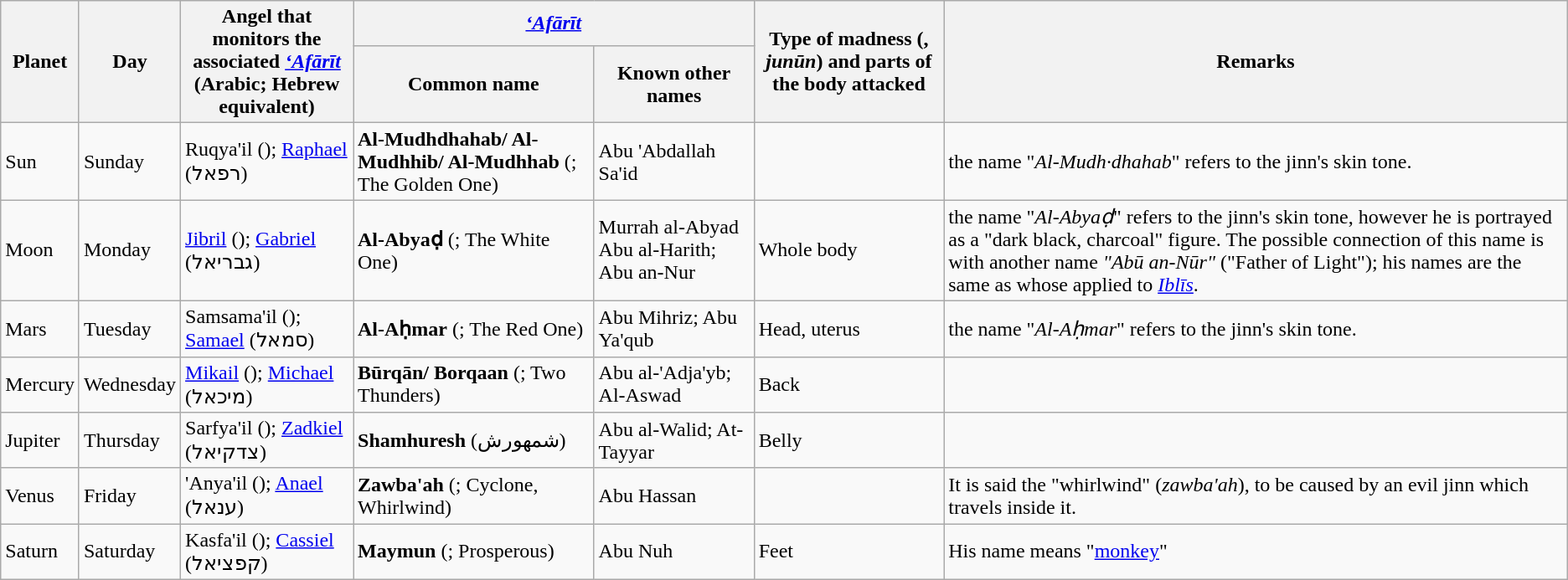<table class="wikitable">
<tr>
<th rowspan="2">Planet</th>
<th rowspan="2">Day</th>
<th rowspan="2">Angel that monitors the associated <em><a href='#'>‘Afārīt</a></em><br>(Arabic; Hebrew equivalent)</th>
<th colspan="2"><em><a href='#'>‘Afārīt</a></em></th>
<th rowspan="2">Type of madness (, <em>junūn</em>) and parts of the body attacked</th>
<th rowspan="2">Remarks</th>
</tr>
<tr>
<th>Common name</th>
<th>Known other names</th>
</tr>
<tr>
<td>Sun</td>
<td>Sunday</td>
<td>Ruqya'il (); <a href='#'>Raphael</a> (רפאל)</td>
<td><strong>Al-Mudhdhahab/ Al-Mudhhib/ Al-Mudhhab</strong> (; The Golden One)</td>
<td>Abu 'Abdallah Sa'id</td>
<td></td>
<td>the name "<em>Al-Mudh·dhahab</em>" refers to the jinn's skin tone.</td>
</tr>
<tr>
<td>Moon</td>
<td>Monday</td>
<td><a href='#'>Jibril</a> (); <a href='#'>Gabriel</a> (גבריאל)</td>
<td><strong>Al-Abyaḍ</strong> (; The White One)</td>
<td>Murrah al-Abyad Abu al-Harith; Abu an-Nur</td>
<td>Whole body</td>
<td>the name "<em>Al-Abyaḍ</em>" refers to the jinn's skin tone, however he is portrayed as a "dark black, charcoal" figure. The possible connection of this name is with another name <em>"Abū an-Nūr"</em> ("Father of Light"); his names are the same as whose applied to <em><a href='#'>Iblīs</a></em>.</td>
</tr>
<tr>
<td>Mars</td>
<td>Tuesday</td>
<td>Samsama'il (); <a href='#'>Samael</a> (סמאל)</td>
<td><strong>Al-Aḥmar</strong> (; The Red One)</td>
<td>Abu Mihriz; Abu Ya'qub</td>
<td>Head, uterus</td>
<td>the name "<em>Al-Aḥmar</em>" refers to the jinn's skin tone.</td>
</tr>
<tr>
<td>Mercury</td>
<td>Wednesday</td>
<td><a href='#'>Mikail</a> (); <a href='#'>Michael</a> (מיכאל)</td>
<td><strong>Būrqān/ Borqaan</strong> (; Two Thunders)</td>
<td>Abu al-'Adja'yb; Al-Aswad</td>
<td>Back</td>
<td></td>
</tr>
<tr>
<td>Jupiter</td>
<td>Thursday</td>
<td>Sarfya'il (); <a href='#'>Zadkiel</a> (צדקיאל)</td>
<td><strong>Shamhuresh</strong> (شمهورش)</td>
<td>Abu al-Walid; At-Tayyar</td>
<td>Belly</td>
<td></td>
</tr>
<tr>
<td>Venus</td>
<td>Friday</td>
<td>'Anya'il (); <a href='#'>Anael</a> (ענאל)</td>
<td><strong>Zawba'ah</strong> (; Cyclone, Whirlwind)</td>
<td>Abu Hassan</td>
<td></td>
<td>It is said the "whirlwind" (<em>zawba'ah</em>), to be caused by an evil jinn which travels inside it.</td>
</tr>
<tr>
<td>Saturn</td>
<td>Saturday</td>
<td>Kasfa'il (); <a href='#'>Cassiel</a> (קפציאל)</td>
<td><strong>Maymun</strong> (; Prosperous)</td>
<td>Abu Nuh</td>
<td>Feet</td>
<td>His name means "<a href='#'>monkey</a>"</td>
</tr>
</table>
